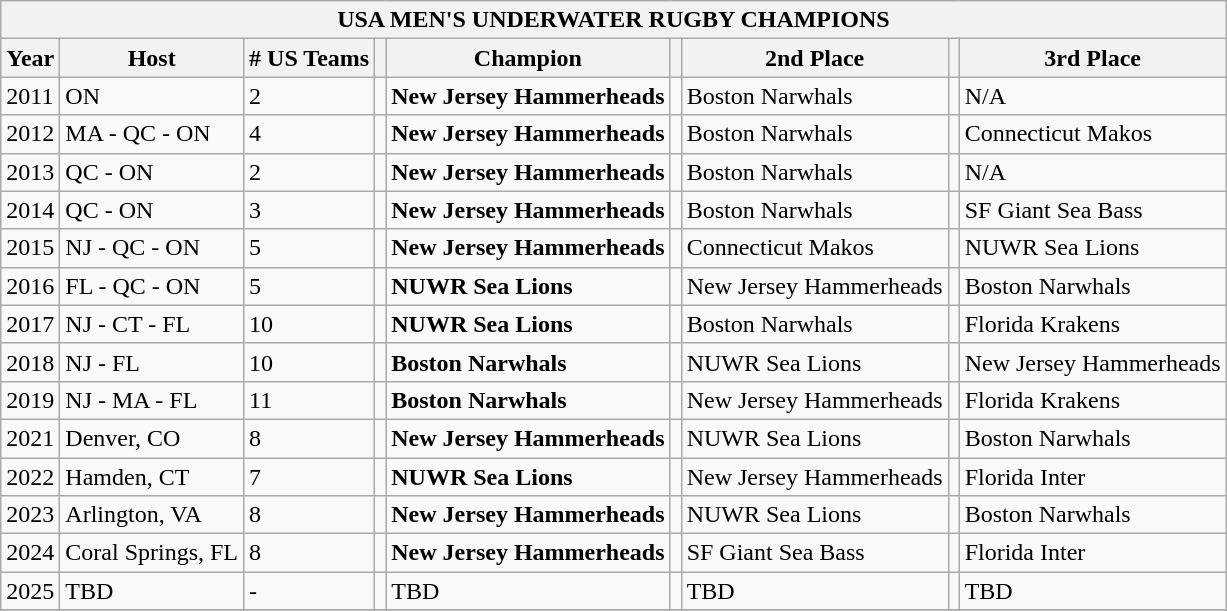<table class="wikitable">
<tr>
<th colspan="9">USA MEN'S UNDERWATER RUGBY CHAMPIONS</th>
</tr>
<tr>
<th>Year</th>
<th>Host</th>
<th># US Teams</th>
<th></th>
<th>Champion</th>
<th></th>
<th>2nd Place</th>
<th></th>
<th>3rd Place</th>
</tr>
<tr>
<td>2011</td>
<td>ON</td>
<td>2</td>
<td></td>
<td><strong>New Jersey Hammerheads</strong></td>
<td></td>
<td>Boston Narwhals</td>
<td></td>
<td>N/A</td>
</tr>
<tr>
<td>2012</td>
<td>MA - QC - ON</td>
<td>4</td>
<td></td>
<td><strong>New Jersey Hammerheads</strong></td>
<td></td>
<td>Boston Narwhals</td>
<td></td>
<td>Connecticut Makos</td>
</tr>
<tr>
<td>2013</td>
<td>QC - ON</td>
<td>2</td>
<td></td>
<td><strong>New Jersey Hammerheads</strong></td>
<td></td>
<td>Boston Narwhals</td>
<td></td>
<td>N/A</td>
</tr>
<tr>
<td>2014</td>
<td>QC - ON</td>
<td>3</td>
<td></td>
<td><strong>New Jersey Hammerheads</strong></td>
<td></td>
<td>Boston Narwhals</td>
<td></td>
<td>SF Giant Sea Bass</td>
</tr>
<tr>
<td>2015</td>
<td>NJ - QC - ON</td>
<td>5</td>
<td></td>
<td><strong>New Jersey Hammerheads</strong></td>
<td></td>
<td>Connecticut Makos</td>
<td></td>
<td>NUWR Sea Lions</td>
</tr>
<tr>
<td>2016</td>
<td>FL - QC - ON</td>
<td>5</td>
<td></td>
<td><strong>NUWR Sea Lions</strong></td>
<td></td>
<td>New Jersey Hammerheads</td>
<td></td>
<td>Boston Narwhals</td>
</tr>
<tr>
<td>2017</td>
<td>NJ - CT - FL</td>
<td>10</td>
<td></td>
<td><strong>NUWR Sea Lions</strong></td>
<td></td>
<td>Boston Narwhals</td>
<td></td>
<td>Florida Krakens</td>
</tr>
<tr>
<td>2018</td>
<td>NJ - FL</td>
<td>10</td>
<td></td>
<td><strong>Boston Narwhals</strong></td>
<td></td>
<td>NUWR Sea Lions</td>
<td></td>
<td>New Jersey Hammerheads</td>
</tr>
<tr>
<td>2019</td>
<td>NJ - MA - FL</td>
<td>11</td>
<td></td>
<td><strong>Boston Narwhals</strong></td>
<td></td>
<td>New Jersey Hammerheads</td>
<td></td>
<td>Florida Krakens</td>
</tr>
<tr>
<td>2021</td>
<td>Denver, CO</td>
<td>8</td>
<td></td>
<td><strong>New Jersey Hammerheads</strong></td>
<td></td>
<td>NUWR Sea Lions</td>
<td></td>
<td>Boston Narwhals</td>
</tr>
<tr>
<td>2022</td>
<td>Hamden, CT</td>
<td>7</td>
<td></td>
<td><strong>NUWR Sea Lions</strong></td>
<td></td>
<td>New Jersey Hammerheads</td>
<td></td>
<td>Florida Inter</td>
</tr>
<tr>
<td>2023</td>
<td>Arlington, VA</td>
<td>8</td>
<td></td>
<td><strong>New Jersey Hammerheads</strong></td>
<td></td>
<td>NUWR Sea Lions</td>
<td></td>
<td>Boston Narwhals</td>
</tr>
<tr>
<td>2024</td>
<td>Coral Springs, FL</td>
<td>8</td>
<td></td>
<td><strong>New Jersey Hammerheads</strong></td>
<td></td>
<td>SF Giant Sea Bass</td>
<td></td>
<td>Florida Inter</td>
</tr>
<tr>
<td>2025</td>
<td>TBD</td>
<td>-</td>
<td></td>
<td>TBD</td>
<td></td>
<td>TBD</td>
<td></td>
<td>TBD</td>
</tr>
<tr>
</tr>
</table>
